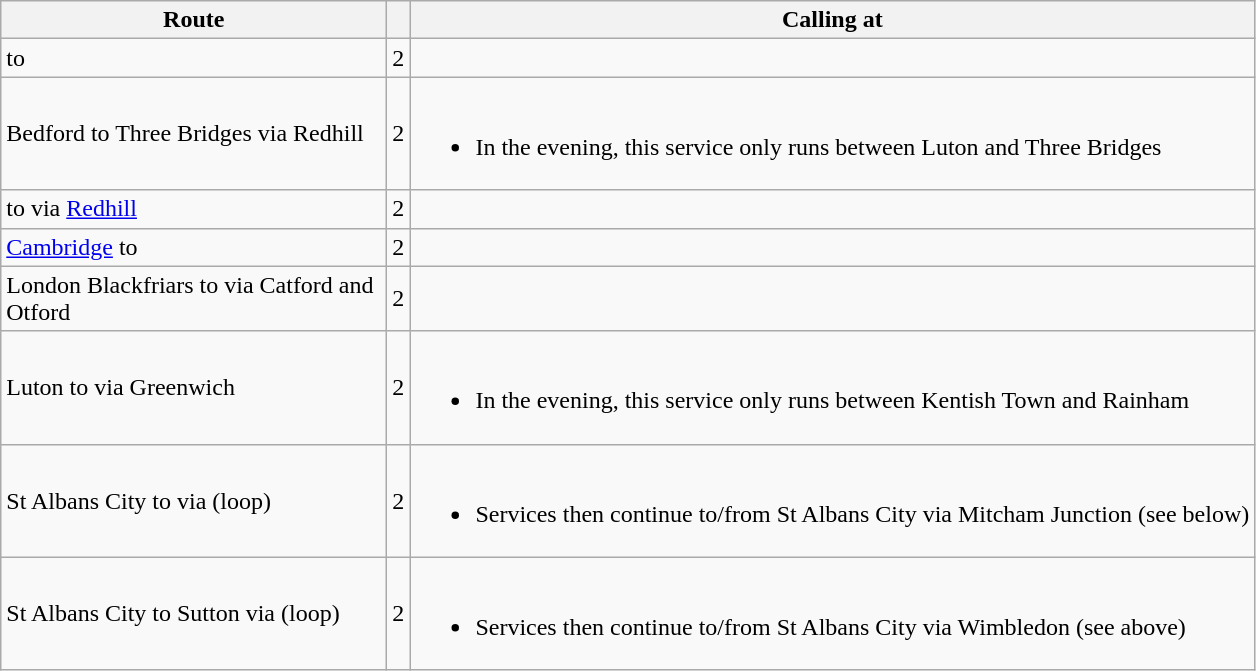<table class="wikitable">
<tr>
<th width="250px">Route</th>
<th></th>
<th>Calling at</th>
</tr>
<tr>
<td> to </td>
<td>2</td>
<td></td>
</tr>
<tr>
<td>Bedford to Three Bridges via Redhill</td>
<td>2</td>
<td><br><ul><li>In the evening, this service only runs between Luton and Three Bridges</li></ul></td>
</tr>
<tr>
<td> to  via <a href='#'>Redhill</a></td>
<td>2</td>
<td></td>
</tr>
<tr>
<td><a href='#'>Cambridge</a> to </td>
<td>2</td>
<td></td>
</tr>
<tr>
<td>London Blackfriars to  via Catford and Otford</td>
<td>2</td>
<td></td>
</tr>
<tr>
<td>Luton to  via Greenwich</td>
<td>2</td>
<td><br><ul><li>In the evening, this service only runs between Kentish Town and Rainham</li></ul></td>
</tr>
<tr>
<td>St Albans City to  via  (loop)</td>
<td>2</td>
<td><br><ul><li>Services then continue to/from St Albans City via Mitcham Junction (see below)</li></ul></td>
</tr>
<tr>
<td>St Albans City to Sutton via  (loop)</td>
<td>2</td>
<td><br><ul><li>Services then continue to/from St Albans City via Wimbledon (see above)</li></ul></td>
</tr>
</table>
